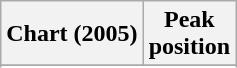<table class="wikitable sortable plainrowheaders" style="text-align:center">
<tr>
<th scope="col">Chart (2005)</th>
<th scope="col">Peak<br>position</th>
</tr>
<tr>
</tr>
<tr>
</tr>
<tr>
</tr>
</table>
